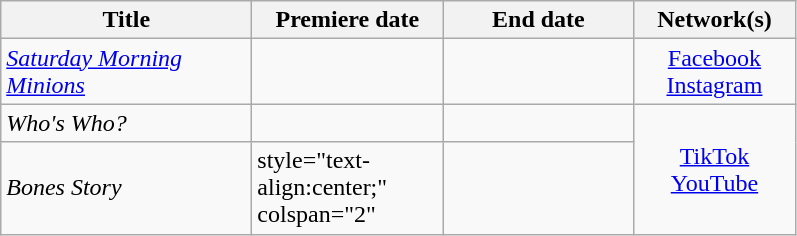<table class="wikitable sortable">
<tr>
<th width=160>Title</th>
<th width=120>Premiere date</th>
<th width=120>End date</th>
<th width=100>Network(s)</th>
</tr>
<tr>
<td style="text-align:left;"><em><a href='#'>Saturday Morning Minions</a></em></td>
<td style="text-align:center;"></td>
<td style="text-align:center;"></td>
<td style="text-align:center;"><a href='#'>Facebook</a><br><a href='#'>Instagram</a></td>
</tr>
<tr>
<td style="text-align:left;"><em>Who's Who?</em></td>
<td style="text-align:center;"></td>
<td style="text-align:center;"></td>
<td style="text-align:center;" rowspan="2"><a href='#'>TikTok</a><br><a href='#'>YouTube</a></td>
</tr>
<tr>
<td style="text-align:left;"><em>Bones Story</em></td>
<td>style="text-align:center;" colspan="2" </td>
</tr>
</table>
